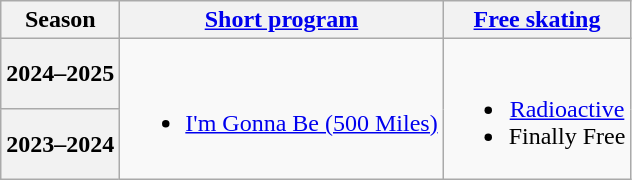<table class="wikitable" style="text-align:center">
<tr>
<th>Season</th>
<th><a href='#'>Short program</a></th>
<th><a href='#'>Free skating</a></th>
</tr>
<tr>
<th>2024–2025 <br> </th>
<td rowspan=2><br><ul><li><a href='#'>I'm Gonna Be (500 Miles)</a> <br> </li></ul></td>
<td rowspan=2><br><ul><li><a href='#'>Radioactive</a> <br> </li><li>Finally Free <br> </li></ul></td>
</tr>
<tr>
<th>2023–2024 <br> </th>
</tr>
</table>
